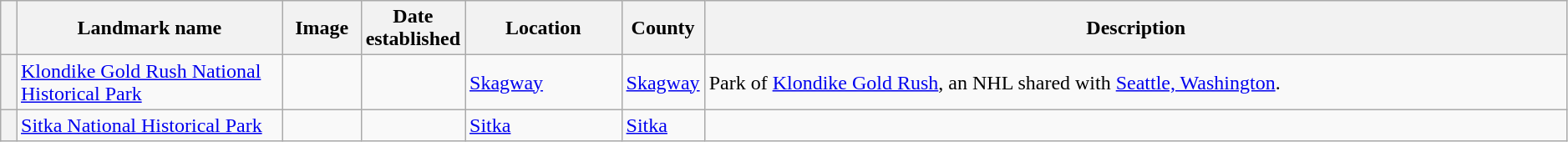<table class="wikitable sortable" style="width:99%; margin-right:0">
<tr>
<th width="1%"></th>
<th width="17%"><strong>Landmark name</strong><br></th>
<th width="5%" class="unsortable"><strong>Image</strong></th>
<th width="5%"><strong>Date established</strong></th>
<th width="10%"><strong>Location</strong></th>
<th width="5%"><strong>County</strong></th>
<th class="unsortable"><strong>Description</strong></th>
</tr>
<tr>
<th></th>
<td><a href='#'>Klondike Gold Rush National Historical Park</a></td>
<td></td>
<td></td>
<td><a href='#'>Skagway</a></td>
<td><a href='#'>Skagway</a></td>
<td>Park of <a href='#'>Klondike Gold Rush</a>, an NHL shared with <a href='#'>Seattle, Washington</a>.</td>
</tr>
<tr>
<th></th>
<td><a href='#'>Sitka National Historical Park</a></td>
<td></td>
<td></td>
<td><a href='#'>Sitka</a></td>
<td><a href='#'>Sitka</a></td>
<td></td>
</tr>
</table>
